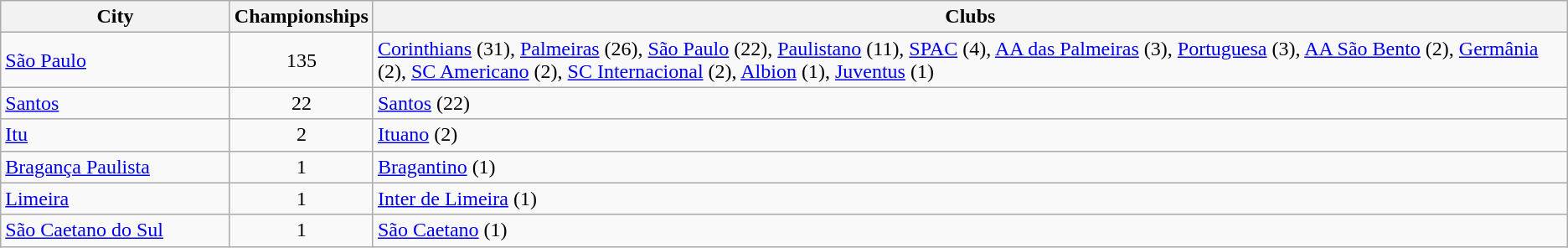<table class="wikitable">
<tr>
<th style="width:175px">City</th>
<th>Championships</th>
<th>Clubs</th>
</tr>
<tr>
<td> <a href='#'>São Paulo</a></td>
<td align="center">135</td>
<td><a href='#'>Corinthians</a> (31), <a href='#'>Palmeiras</a> (26), <a href='#'>São Paulo</a> (22), <a href='#'>Paulistano</a> (11), <a href='#'>SPAC</a> (4), <a href='#'>AA das Palmeiras</a> (3), <a href='#'>Portuguesa</a> (3), <a href='#'>AA São Bento</a> (2), <a href='#'>Germânia</a> (2), <a href='#'>SC Americano</a> (2), <a href='#'>SC Internacional</a> (2), <a href='#'>Albion</a> (1),  <a href='#'>Juventus</a> (1)</td>
</tr>
<tr>
<td> <a href='#'>Santos</a></td>
<td align="center">22</td>
<td><a href='#'>Santos</a> (22)</td>
</tr>
<tr>
<td> <a href='#'>Itu</a></td>
<td align="center">2</td>
<td><a href='#'>Ituano</a> (2)</td>
</tr>
<tr>
<td> <a href='#'>Bragança Paulista</a></td>
<td align="center">1</td>
<td><a href='#'>Bragantino</a> (1)</td>
</tr>
<tr>
<td> <a href='#'>Limeira</a></td>
<td align="center">1</td>
<td><a href='#'>Inter de Limeira</a> (1)</td>
</tr>
<tr>
<td> <a href='#'>São Caetano do Sul</a></td>
<td align="center">1</td>
<td><a href='#'>São Caetano</a> (1)</td>
</tr>
</table>
